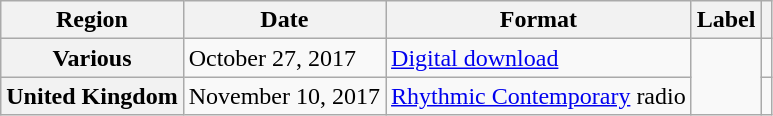<table class="wikitable plainrowheaders">
<tr>
<th scope="col">Region</th>
<th scope="col">Date</th>
<th scope="col">Format</th>
<th scope="col">Label</th>
<th scope="col"></th>
</tr>
<tr>
<th scope="row">Various</th>
<td>October 27, 2017</td>
<td><a href='#'>Digital download</a></td>
<td rowspan="2"></td>
<td></td>
</tr>
<tr>
<th scope="row">United Kingdom</th>
<td>November 10, 2017</td>
<td><a href='#'>Rhythmic Contemporary</a> radio</td>
<td></td>
</tr>
</table>
